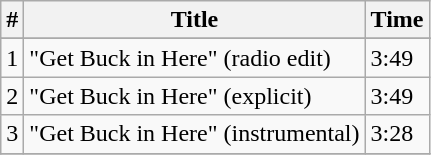<table class="wikitable">
<tr>
<th align="center">#</th>
<th align="center">Title</th>
<th align="center">Time</th>
</tr>
<tr>
</tr>
<tr>
<td>1</td>
<td>"Get Buck in Here" (radio edit)</td>
<td>3:49</td>
</tr>
<tr>
<td>2</td>
<td>"Get Buck in Here" (explicit)</td>
<td>3:49</td>
</tr>
<tr>
<td>3</td>
<td>"Get Buck in Here" (instrumental)</td>
<td>3:28</td>
</tr>
<tr>
</tr>
</table>
